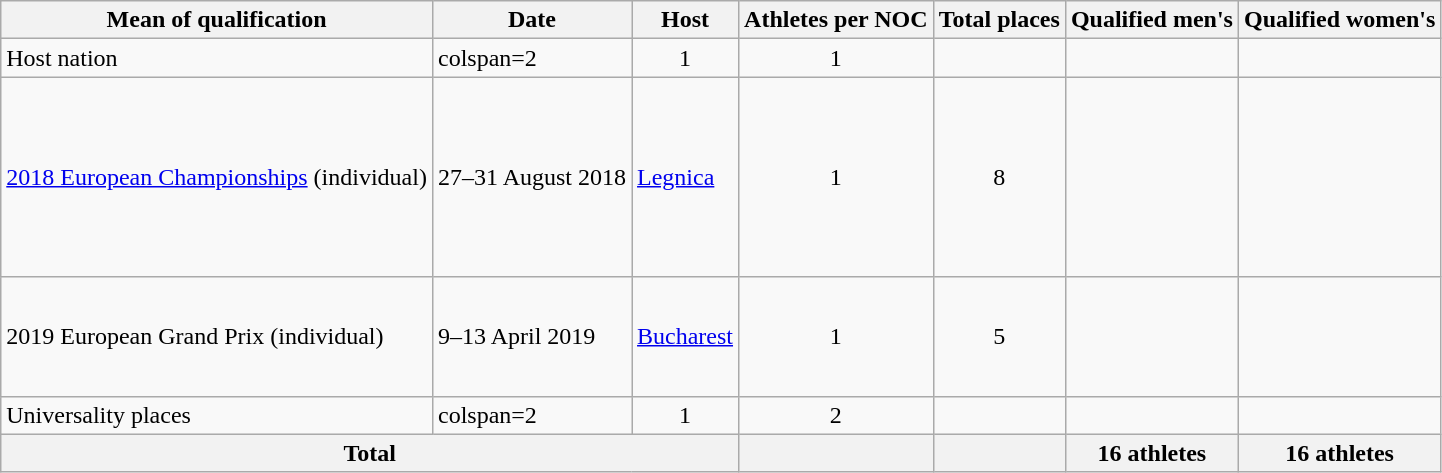<table class="wikitable">
<tr>
<th>Mean of qualification</th>
<th>Date</th>
<th>Host</th>
<th>Athletes per NOC</th>
<th>Total places</th>
<th>Qualified men's</th>
<th>Qualified women's</th>
</tr>
<tr>
<td>Host nation</td>
<td>colspan=2 </td>
<td align=center>1</td>
<td align=center>1</td>
<td></td>
<td></td>
</tr>
<tr>
<td><a href='#'>2018 European Championships</a> (individual)</td>
<td>27–31 August 2018</td>
<td> <a href='#'>Legnica</a></td>
<td align=center>1</td>
<td align=center>8</td>
<td><br><br><br><br><br><br><br></td>
<td><br><br><br><br><br><br><br></td>
</tr>
<tr>
<td>2019 European Grand Prix (individual)</td>
<td>9–13 April 2019</td>
<td> <a href='#'>Bucharest</a></td>
<td align=center>1</td>
<td align=center>5</td>
<td><br><br><br><br></td>
<td><br><br><br><br></td>
</tr>
<tr>
<td>Universality places</td>
<td>colspan=2 </td>
<td align=center>1</td>
<td align=center>2</td>
<td><br></td>
<td><br></td>
</tr>
<tr>
<th colspan=3>Total</th>
<th></th>
<th></th>
<th>16 athletes</th>
<th>16 athletes</th>
</tr>
</table>
